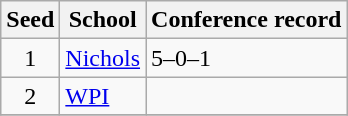<table class="wikitable">
<tr>
<th>Seed</th>
<th>School</th>
<th>Conference record</th>
</tr>
<tr>
<td align=center>1</td>
<td><a href='#'>Nichols</a></td>
<td>5–0–1</td>
</tr>
<tr>
<td align=center>2</td>
<td><a href='#'>WPI</a></td>
<td></td>
</tr>
<tr>
</tr>
</table>
